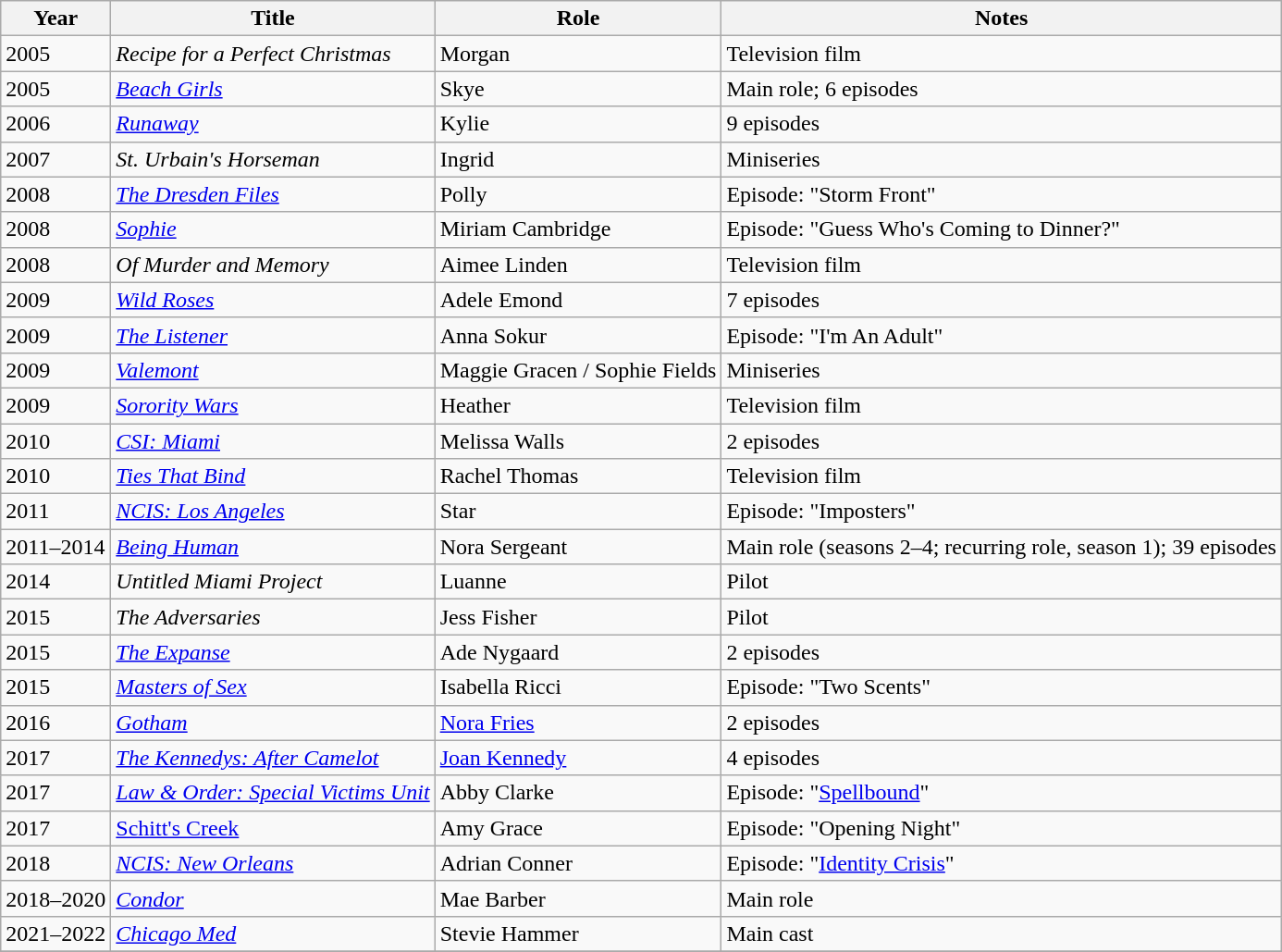<table class="wikitable sortable">
<tr>
<th>Year</th>
<th>Title</th>
<th>Role</th>
<th class="unsortable">Notes</th>
</tr>
<tr>
<td>2005</td>
<td><em>Recipe for a Perfect Christmas</em></td>
<td>Morgan</td>
<td>Television film</td>
</tr>
<tr>
<td>2005</td>
<td><em><a href='#'>Beach Girls</a></em></td>
<td>Skye</td>
<td>Main role; 6 episodes</td>
</tr>
<tr>
<td>2006</td>
<td><em><a href='#'>Runaway</a></em></td>
<td>Kylie</td>
<td>9 episodes</td>
</tr>
<tr>
<td>2007</td>
<td><em>St. Urbain's Horseman</em></td>
<td>Ingrid</td>
<td>Miniseries</td>
</tr>
<tr>
<td>2008</td>
<td data-sort-value="Dresden Files, The"><em><a href='#'>The Dresden Files</a></em></td>
<td>Polly</td>
<td>Episode: "Storm Front"</td>
</tr>
<tr>
<td>2008</td>
<td><em><a href='#'>Sophie</a></em></td>
<td>Miriam Cambridge</td>
<td>Episode: "Guess Who's Coming to Dinner?"</td>
</tr>
<tr>
<td>2008</td>
<td><em>Of Murder and Memory</em></td>
<td>Aimee Linden</td>
<td>Television film</td>
</tr>
<tr>
<td>2009</td>
<td><em><a href='#'>Wild Roses</a></em></td>
<td>Adele Emond</td>
<td>7 episodes</td>
</tr>
<tr>
<td>2009</td>
<td data-sort-value="Listener, The"><em><a href='#'>The Listener</a></em></td>
<td>Anna Sokur</td>
<td>Episode: "I'm An Adult"</td>
</tr>
<tr>
<td>2009</td>
<td><em><a href='#'>Valemont</a></em></td>
<td>Maggie Gracen / Sophie Fields</td>
<td>Miniseries</td>
</tr>
<tr>
<td>2009</td>
<td><em><a href='#'>Sorority Wars</a></em></td>
<td>Heather</td>
<td>Television film</td>
</tr>
<tr>
<td>2010</td>
<td><em><a href='#'>CSI: Miami</a></em></td>
<td>Melissa Walls</td>
<td>2 episodes</td>
</tr>
<tr>
<td>2010</td>
<td><em><a href='#'>Ties That Bind</a></em></td>
<td>Rachel Thomas</td>
<td>Television film</td>
</tr>
<tr>
<td>2011</td>
<td><em><a href='#'>NCIS: Los Angeles</a></em></td>
<td>Star</td>
<td>Episode: "Imposters"</td>
</tr>
<tr>
<td>2011–2014</td>
<td><em><a href='#'>Being Human</a></em></td>
<td>Nora Sergeant</td>
<td>Main role (seasons 2–4; recurring role, season 1); 39 episodes</td>
</tr>
<tr>
<td>2014</td>
<td><em>Untitled Miami Project</em></td>
<td>Luanne</td>
<td>Pilot</td>
</tr>
<tr>
<td>2015</td>
<td data-sort-value="Adversaries, The"><em>The Adversaries</em></td>
<td>Jess Fisher</td>
<td>Pilot</td>
</tr>
<tr>
<td>2015</td>
<td data-sort-value="Expanse, The"><em><a href='#'>The Expanse</a></em></td>
<td>Ade Nygaard</td>
<td>2 episodes</td>
</tr>
<tr>
<td>2015</td>
<td><em><a href='#'>Masters of Sex</a></em></td>
<td>Isabella Ricci</td>
<td>Episode: "Two Scents"</td>
</tr>
<tr>
<td>2016</td>
<td><em><a href='#'>Gotham</a></em></td>
<td><a href='#'>Nora Fries</a></td>
<td>2 episodes</td>
</tr>
<tr>
<td>2017</td>
<td data-sort-value="Kennedys: After Camelot, The"><em><a href='#'>The Kennedys: After Camelot</a></em></td>
<td><a href='#'>Joan Kennedy</a></td>
<td>4 episodes</td>
</tr>
<tr>
<td>2017</td>
<td><em><a href='#'>Law & Order: Special Victims Unit</a></em></td>
<td>Abby Clarke</td>
<td>Episode: "<a href='#'>Spellbound</a>"</td>
</tr>
<tr>
<td>2017</td>
<td><a href='#'>Schitt's Creek</a></td>
<td>Amy Grace</td>
<td>Episode: "Opening Night"</td>
</tr>
<tr>
<td>2018</td>
<td><em><a href='#'>NCIS: New Orleans</a></em></td>
<td>Adrian Conner</td>
<td>Episode: "<a href='#'>Identity Crisis</a>"</td>
</tr>
<tr>
<td>2018–2020</td>
<td><em><a href='#'>Condor</a></em></td>
<td>Mae Barber</td>
<td>Main role</td>
</tr>
<tr>
<td>2021–2022</td>
<td><em><a href='#'>Chicago Med</a></em></td>
<td>Stevie Hammer</td>
<td>Main cast</td>
</tr>
<tr>
</tr>
</table>
